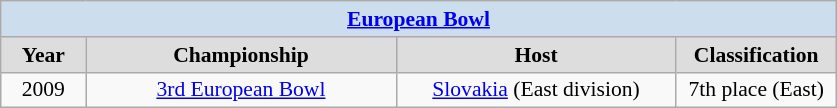<table class="wikitable" style=font-size:90%>
<tr align=center   style="background:#ccddee;">
<td colspan=4><strong><a href='#'>European Bowl</a></strong></td>
</tr>
<tr align=center bgcolor="#dddddd">
<td width=50><strong>Year</strong></td>
<td width=200><strong>Championship</strong></td>
<td width=180><strong>Host</strong></td>
<td width=100><strong>Classification</strong></td>
</tr>
<tr align=center>
<td>2009</td>
<td><a href='#'>3rd European Bowl</a></td>
<td><a href='#'>Slovakia</a> (East division)</td>
<td align="center">7th place (East)</td>
</tr>
</table>
